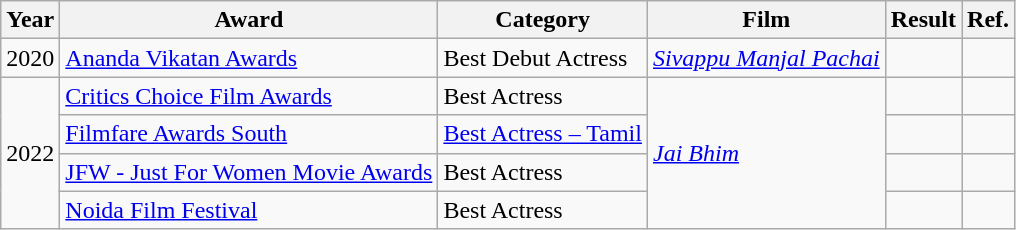<table class="wikitable sortable">
<tr>
<th>Year</th>
<th>Award</th>
<th>Category</th>
<th>Film</th>
<th>Result</th>
<th scope="col" class="unsortable">Ref.</th>
</tr>
<tr>
<td>2020</td>
<td><a href='#'>Ananda Vikatan Awards</a></td>
<td>Best Debut Actress</td>
<td><em><a href='#'>Sivappu Manjal Pachai</a></em></td>
<td></td>
<td style="text-align:center;"></td>
</tr>
<tr>
<td rowspan="4">2022</td>
<td><a href='#'>Critics Choice Film Awards</a></td>
<td>Best Actress</td>
<td rowspan="4"><em><a href='#'>Jai Bhim</a></em></td>
<td></td>
<td style="text-align:center;"></td>
</tr>
<tr>
<td><a href='#'>Filmfare Awards South</a></td>
<td><a href='#'>Best Actress – Tamil</a></td>
<td></td>
<td style="text-align:center;"></td>
</tr>
<tr>
<td><a href='#'>JFW - Just For Women Movie Awards</a></td>
<td>Best Actress</td>
<td></td>
<td style="text-align:center;"></td>
</tr>
<tr>
<td><a href='#'>Noida Film Festival</a></td>
<td>Best Actress</td>
<td></td>
<td style="text-align:center;"></td>
</tr>
</table>
